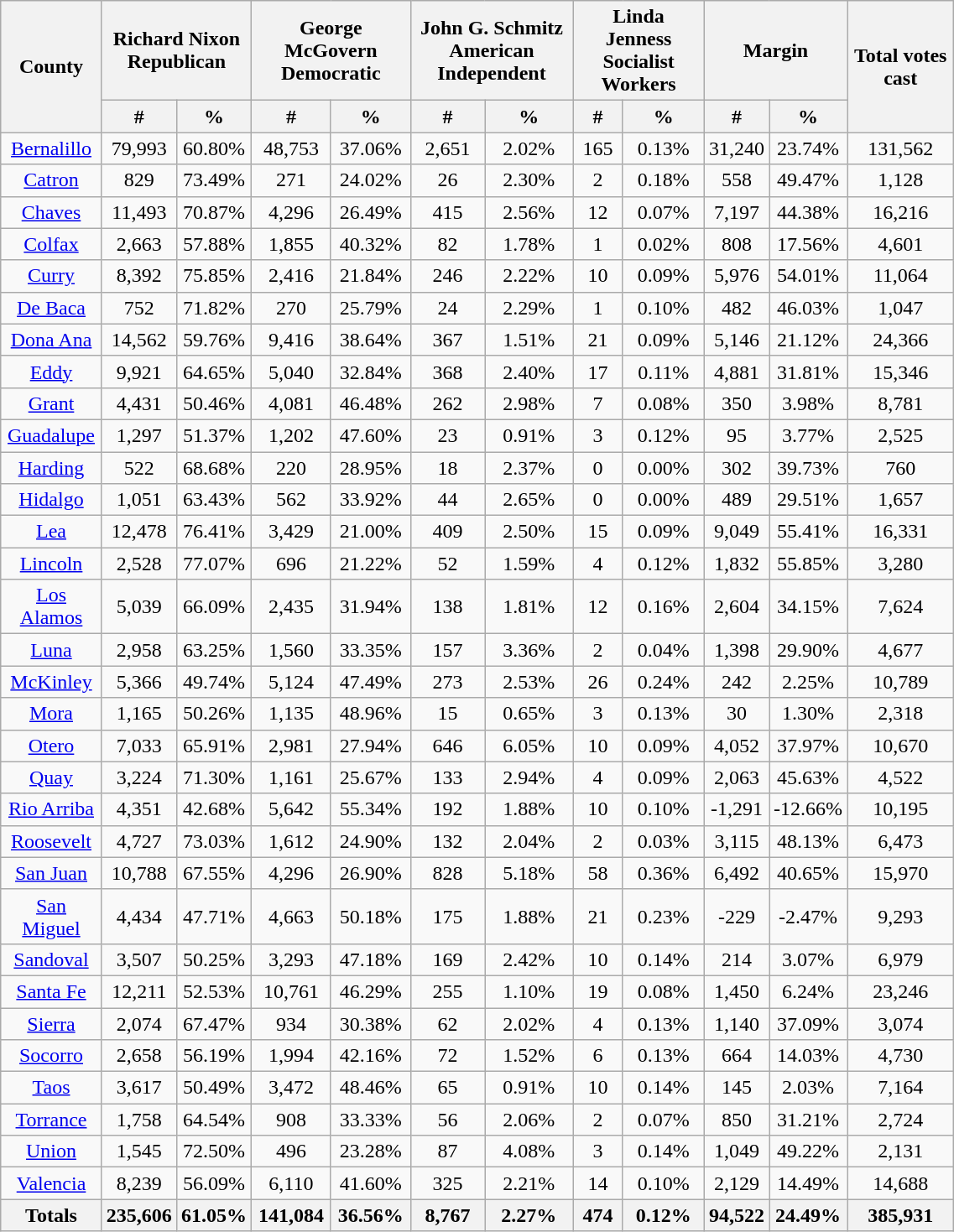<table width="60%"  class="wikitable sortable" style="text-align:center">
<tr>
<th style="text-align:center;" rowspan="2">County</th>
<th style="text-align:center;" colspan="2">Richard Nixon<br>Republican</th>
<th style="text-align:center;" colspan="2">George McGovern<br>Democratic</th>
<th style="text-align:center;" colspan="2">John G. Schmitz<br>American Independent</th>
<th style="text-align:center;" colspan="2">Linda Jenness<br>Socialist Workers</th>
<th style="text-align:center;" colspan="2">Margin</th>
<th style="text-align:center;" rowspan="2">Total votes cast</th>
</tr>
<tr>
<th style="text-align:center;" data-sort-type="number">#</th>
<th style="text-align:center;" data-sort-type="number">%</th>
<th style="text-align:center;" data-sort-type="number">#</th>
<th style="text-align:center;" data-sort-type="number">%</th>
<th style="text-align:center;" data-sort-type="number">#</th>
<th style="text-align:center;" data-sort-type="number">%</th>
<th style="text-align:center;" data-sort-type="number">#</th>
<th style="text-align:center;" data-sort-type="number">%</th>
<th style="text-align:center;" data-sort-type="number">#</th>
<th style="text-align:center;" data-sort-type="number">%</th>
</tr>
<tr style="text-align:center;">
<td><a href='#'>Bernalillo</a></td>
<td>79,993</td>
<td>60.80%</td>
<td>48,753</td>
<td>37.06%</td>
<td>2,651</td>
<td>2.02%</td>
<td>165</td>
<td>0.13%</td>
<td>31,240</td>
<td>23.74%</td>
<td>131,562</td>
</tr>
<tr style="text-align:center;">
<td><a href='#'>Catron</a></td>
<td>829</td>
<td>73.49%</td>
<td>271</td>
<td>24.02%</td>
<td>26</td>
<td>2.30%</td>
<td>2</td>
<td>0.18%</td>
<td>558</td>
<td>49.47%</td>
<td>1,128</td>
</tr>
<tr style="text-align:center;">
<td><a href='#'>Chaves</a></td>
<td>11,493</td>
<td>70.87%</td>
<td>4,296</td>
<td>26.49%</td>
<td>415</td>
<td>2.56%</td>
<td>12</td>
<td>0.07%</td>
<td>7,197</td>
<td>44.38%</td>
<td>16,216</td>
</tr>
<tr style="text-align:center;">
<td><a href='#'>Colfax</a></td>
<td>2,663</td>
<td>57.88%</td>
<td>1,855</td>
<td>40.32%</td>
<td>82</td>
<td>1.78%</td>
<td>1</td>
<td>0.02%</td>
<td>808</td>
<td>17.56%</td>
<td>4,601</td>
</tr>
<tr style="text-align:center;">
<td><a href='#'>Curry</a></td>
<td>8,392</td>
<td>75.85%</td>
<td>2,416</td>
<td>21.84%</td>
<td>246</td>
<td>2.22%</td>
<td>10</td>
<td>0.09%</td>
<td>5,976</td>
<td>54.01%</td>
<td>11,064</td>
</tr>
<tr style="text-align:center;">
<td><a href='#'>De Baca</a></td>
<td>752</td>
<td>71.82%</td>
<td>270</td>
<td>25.79%</td>
<td>24</td>
<td>2.29%</td>
<td>1</td>
<td>0.10%</td>
<td>482</td>
<td>46.03%</td>
<td>1,047</td>
</tr>
<tr style="text-align:center;">
<td><a href='#'>Dona Ana</a></td>
<td>14,562</td>
<td>59.76%</td>
<td>9,416</td>
<td>38.64%</td>
<td>367</td>
<td>1.51%</td>
<td>21</td>
<td>0.09%</td>
<td>5,146</td>
<td>21.12%</td>
<td>24,366</td>
</tr>
<tr style="text-align:center;">
<td><a href='#'>Eddy</a></td>
<td>9,921</td>
<td>64.65%</td>
<td>5,040</td>
<td>32.84%</td>
<td>368</td>
<td>2.40%</td>
<td>17</td>
<td>0.11%</td>
<td>4,881</td>
<td>31.81%</td>
<td>15,346</td>
</tr>
<tr style="text-align:center;">
<td><a href='#'>Grant</a></td>
<td>4,431</td>
<td>50.46%</td>
<td>4,081</td>
<td>46.48%</td>
<td>262</td>
<td>2.98%</td>
<td>7</td>
<td>0.08%</td>
<td>350</td>
<td>3.98%</td>
<td>8,781</td>
</tr>
<tr style="text-align:center;">
<td><a href='#'>Guadalupe</a></td>
<td>1,297</td>
<td>51.37%</td>
<td>1,202</td>
<td>47.60%</td>
<td>23</td>
<td>0.91%</td>
<td>3</td>
<td>0.12%</td>
<td>95</td>
<td>3.77%</td>
<td>2,525</td>
</tr>
<tr style="text-align:center;">
<td><a href='#'>Harding</a></td>
<td>522</td>
<td>68.68%</td>
<td>220</td>
<td>28.95%</td>
<td>18</td>
<td>2.37%</td>
<td>0</td>
<td>0.00%</td>
<td>302</td>
<td>39.73%</td>
<td>760</td>
</tr>
<tr style="text-align:center;">
<td><a href='#'>Hidalgo</a></td>
<td>1,051</td>
<td>63.43%</td>
<td>562</td>
<td>33.92%</td>
<td>44</td>
<td>2.65%</td>
<td>0</td>
<td>0.00%</td>
<td>489</td>
<td>29.51%</td>
<td>1,657</td>
</tr>
<tr style="text-align:center;">
<td><a href='#'>Lea</a></td>
<td>12,478</td>
<td>76.41%</td>
<td>3,429</td>
<td>21.00%</td>
<td>409</td>
<td>2.50%</td>
<td>15</td>
<td>0.09%</td>
<td>9,049</td>
<td>55.41%</td>
<td>16,331</td>
</tr>
<tr style="text-align:center;">
<td><a href='#'>Lincoln</a></td>
<td>2,528</td>
<td>77.07%</td>
<td>696</td>
<td>21.22%</td>
<td>52</td>
<td>1.59%</td>
<td>4</td>
<td>0.12%</td>
<td>1,832</td>
<td>55.85%</td>
<td>3,280</td>
</tr>
<tr style="text-align:center;">
<td><a href='#'>Los Alamos</a></td>
<td>5,039</td>
<td>66.09%</td>
<td>2,435</td>
<td>31.94%</td>
<td>138</td>
<td>1.81%</td>
<td>12</td>
<td>0.16%</td>
<td>2,604</td>
<td>34.15%</td>
<td>7,624</td>
</tr>
<tr style="text-align:center;">
<td><a href='#'>Luna</a></td>
<td>2,958</td>
<td>63.25%</td>
<td>1,560</td>
<td>33.35%</td>
<td>157</td>
<td>3.36%</td>
<td>2</td>
<td>0.04%</td>
<td>1,398</td>
<td>29.90%</td>
<td>4,677</td>
</tr>
<tr style="text-align:center;">
<td><a href='#'>McKinley</a></td>
<td>5,366</td>
<td>49.74%</td>
<td>5,124</td>
<td>47.49%</td>
<td>273</td>
<td>2.53%</td>
<td>26</td>
<td>0.24%</td>
<td>242</td>
<td>2.25%</td>
<td>10,789</td>
</tr>
<tr style="text-align:center;">
<td><a href='#'>Mora</a></td>
<td>1,165</td>
<td>50.26%</td>
<td>1,135</td>
<td>48.96%</td>
<td>15</td>
<td>0.65%</td>
<td>3</td>
<td>0.13%</td>
<td>30</td>
<td>1.30%</td>
<td>2,318</td>
</tr>
<tr style="text-align:center;">
<td><a href='#'>Otero</a></td>
<td>7,033</td>
<td>65.91%</td>
<td>2,981</td>
<td>27.94%</td>
<td>646</td>
<td>6.05%</td>
<td>10</td>
<td>0.09%</td>
<td>4,052</td>
<td>37.97%</td>
<td>10,670</td>
</tr>
<tr style="text-align:center;">
<td><a href='#'>Quay</a></td>
<td>3,224</td>
<td>71.30%</td>
<td>1,161</td>
<td>25.67%</td>
<td>133</td>
<td>2.94%</td>
<td>4</td>
<td>0.09%</td>
<td>2,063</td>
<td>45.63%</td>
<td>4,522</td>
</tr>
<tr style="text-align:center;">
<td><a href='#'>Rio Arriba</a></td>
<td>4,351</td>
<td>42.68%</td>
<td>5,642</td>
<td>55.34%</td>
<td>192</td>
<td>1.88%</td>
<td>10</td>
<td>0.10%</td>
<td>-1,291</td>
<td>-12.66%</td>
<td>10,195</td>
</tr>
<tr style="text-align:center;">
<td><a href='#'>Roosevelt</a></td>
<td>4,727</td>
<td>73.03%</td>
<td>1,612</td>
<td>24.90%</td>
<td>132</td>
<td>2.04%</td>
<td>2</td>
<td>0.03%</td>
<td>3,115</td>
<td>48.13%</td>
<td>6,473</td>
</tr>
<tr style="text-align:center;">
<td><a href='#'>San Juan</a></td>
<td>10,788</td>
<td>67.55%</td>
<td>4,296</td>
<td>26.90%</td>
<td>828</td>
<td>5.18%</td>
<td>58</td>
<td>0.36%</td>
<td>6,492</td>
<td>40.65%</td>
<td>15,970</td>
</tr>
<tr style="text-align:center;">
<td><a href='#'>San Miguel</a></td>
<td>4,434</td>
<td>47.71%</td>
<td>4,663</td>
<td>50.18%</td>
<td>175</td>
<td>1.88%</td>
<td>21</td>
<td>0.23%</td>
<td>-229</td>
<td>-2.47%</td>
<td>9,293</td>
</tr>
<tr style="text-align:center;">
<td><a href='#'>Sandoval</a></td>
<td>3,507</td>
<td>50.25%</td>
<td>3,293</td>
<td>47.18%</td>
<td>169</td>
<td>2.42%</td>
<td>10</td>
<td>0.14%</td>
<td>214</td>
<td>3.07%</td>
<td>6,979</td>
</tr>
<tr style="text-align:center;">
<td><a href='#'>Santa Fe</a></td>
<td>12,211</td>
<td>52.53%</td>
<td>10,761</td>
<td>46.29%</td>
<td>255</td>
<td>1.10%</td>
<td>19</td>
<td>0.08%</td>
<td>1,450</td>
<td>6.24%</td>
<td>23,246</td>
</tr>
<tr style="text-align:center;">
<td><a href='#'>Sierra</a></td>
<td>2,074</td>
<td>67.47%</td>
<td>934</td>
<td>30.38%</td>
<td>62</td>
<td>2.02%</td>
<td>4</td>
<td>0.13%</td>
<td>1,140</td>
<td>37.09%</td>
<td>3,074</td>
</tr>
<tr style="text-align:center;">
<td><a href='#'>Socorro</a></td>
<td>2,658</td>
<td>56.19%</td>
<td>1,994</td>
<td>42.16%</td>
<td>72</td>
<td>1.52%</td>
<td>6</td>
<td>0.13%</td>
<td>664</td>
<td>14.03%</td>
<td>4,730</td>
</tr>
<tr style="text-align:center;">
<td><a href='#'>Taos</a></td>
<td>3,617</td>
<td>50.49%</td>
<td>3,472</td>
<td>48.46%</td>
<td>65</td>
<td>0.91%</td>
<td>10</td>
<td>0.14%</td>
<td>145</td>
<td>2.03%</td>
<td>7,164</td>
</tr>
<tr style="text-align:center;">
<td><a href='#'>Torrance</a></td>
<td>1,758</td>
<td>64.54%</td>
<td>908</td>
<td>33.33%</td>
<td>56</td>
<td>2.06%</td>
<td>2</td>
<td>0.07%</td>
<td>850</td>
<td>31.21%</td>
<td>2,724</td>
</tr>
<tr style="text-align:center;">
<td><a href='#'>Union</a></td>
<td>1,545</td>
<td>72.50%</td>
<td>496</td>
<td>23.28%</td>
<td>87</td>
<td>4.08%</td>
<td>3</td>
<td>0.14%</td>
<td>1,049</td>
<td>49.22%</td>
<td>2,131</td>
</tr>
<tr style="text-align:center;">
<td><a href='#'>Valencia</a></td>
<td>8,239</td>
<td>56.09%</td>
<td>6,110</td>
<td>41.60%</td>
<td>325</td>
<td>2.21%</td>
<td>14</td>
<td>0.10%</td>
<td>2,129</td>
<td>14.49%</td>
<td>14,688</td>
</tr>
<tr>
<th>Totals</th>
<th>235,606</th>
<th>61.05%</th>
<th>141,084</th>
<th>36.56%</th>
<th>8,767</th>
<th>2.27%</th>
<th>474</th>
<th>0.12%</th>
<th>94,522</th>
<th>24.49%</th>
<th>385,931</th>
</tr>
</table>
